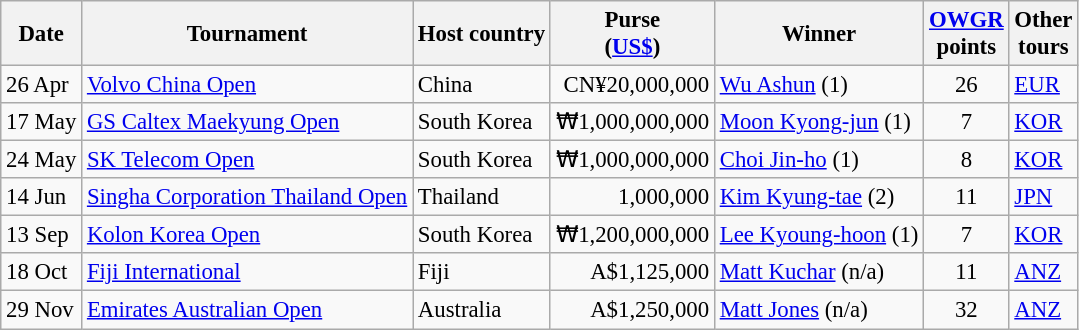<table class="wikitable" style="font-size:95%">
<tr>
<th>Date</th>
<th>Tournament</th>
<th>Host country</th>
<th>Purse<br>(<a href='#'>US$</a>)</th>
<th>Winner</th>
<th><a href='#'>OWGR</a><br>points</th>
<th>Other<br>tours</th>
</tr>
<tr>
<td>26 Apr</td>
<td><a href='#'>Volvo China Open</a></td>
<td>China</td>
<td align=right>CN¥20,000,000</td>
<td> <a href='#'>Wu Ashun</a> (1)</td>
<td align=center>26</td>
<td><a href='#'>EUR</a></td>
</tr>
<tr>
<td>17 May</td>
<td><a href='#'>GS Caltex Maekyung Open</a></td>
<td>South Korea</td>
<td align=right>₩1,000,000,000</td>
<td> <a href='#'>Moon Kyong-jun</a> (1)</td>
<td align=center>7</td>
<td><a href='#'>KOR</a></td>
</tr>
<tr>
<td>24 May</td>
<td><a href='#'>SK Telecom Open</a></td>
<td>South Korea</td>
<td align=right>₩1,000,000,000</td>
<td> <a href='#'>Choi Jin-ho</a> (1)</td>
<td align=center>8</td>
<td><a href='#'>KOR</a></td>
</tr>
<tr>
<td>14 Jun</td>
<td><a href='#'>Singha Corporation Thailand Open</a></td>
<td>Thailand</td>
<td align=right>1,000,000</td>
<td> <a href='#'>Kim Kyung-tae</a> (2)</td>
<td align=center>11</td>
<td><a href='#'>JPN</a></td>
</tr>
<tr>
<td>13 Sep</td>
<td><a href='#'>Kolon Korea Open</a></td>
<td>South Korea</td>
<td align=right>₩1,200,000,000</td>
<td> <a href='#'>Lee Kyoung-hoon</a> (1)</td>
<td align=center>7</td>
<td><a href='#'>KOR</a></td>
</tr>
<tr>
<td>18 Oct</td>
<td><a href='#'>Fiji International</a></td>
<td>Fiji</td>
<td align=right>A$1,125,000</td>
<td> <a href='#'>Matt Kuchar</a> (n/a)</td>
<td align=center>11</td>
<td><a href='#'>ANZ</a></td>
</tr>
<tr>
<td>29 Nov</td>
<td><a href='#'>Emirates Australian Open</a></td>
<td>Australia</td>
<td align=right>A$1,250,000</td>
<td> <a href='#'>Matt Jones</a> (n/a)</td>
<td align=center>32</td>
<td><a href='#'>ANZ</a></td>
</tr>
</table>
